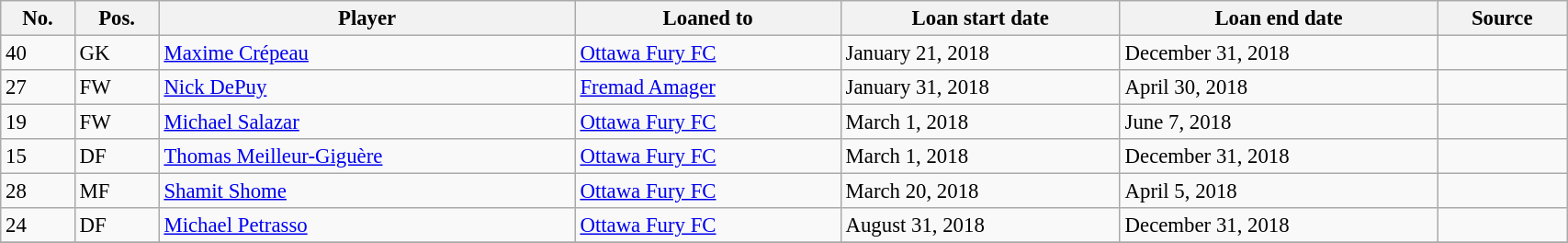<table class="wikitable sortable" style="width:90%; text-align:center; font-size:95%; text-align:left;">
<tr>
<th><strong>No.</strong></th>
<th><strong>Pos.</strong></th>
<th><strong>Player</strong></th>
<th><strong>Loaned to</strong></th>
<th><strong>Loan start date</strong></th>
<th><strong>Loan end date</strong></th>
<th><strong>Source</strong></th>
</tr>
<tr>
<td>40</td>
<td>GK</td>
<td> <a href='#'>Maxime Crépeau</a></td>
<td> <a href='#'>Ottawa Fury FC</a></td>
<td>January 21, 2018</td>
<td>December 31, 2018</td>
<td></td>
</tr>
<tr>
<td>27</td>
<td>FW</td>
<td> <a href='#'>Nick DePuy</a></td>
<td> <a href='#'>Fremad Amager</a></td>
<td>January 31, 2018</td>
<td>April 30, 2018</td>
<td></td>
</tr>
<tr>
<td>19</td>
<td>FW</td>
<td> <a href='#'>Michael Salazar</a></td>
<td> <a href='#'>Ottawa Fury FC</a></td>
<td>March 1, 2018</td>
<td>June 7, 2018</td>
<td></td>
</tr>
<tr>
<td>15</td>
<td>DF</td>
<td> <a href='#'>Thomas Meilleur-Giguère</a></td>
<td> <a href='#'>Ottawa Fury FC</a></td>
<td>March 1, 2018</td>
<td>December 31, 2018</td>
<td></td>
</tr>
<tr>
<td>28</td>
<td>MF</td>
<td> <a href='#'>Shamit Shome</a></td>
<td> <a href='#'>Ottawa Fury FC</a></td>
<td>March 20, 2018</td>
<td>April 5, 2018</td>
<td></td>
</tr>
<tr>
<td>24</td>
<td>DF</td>
<td> <a href='#'>Michael Petrasso</a></td>
<td> <a href='#'>Ottawa Fury FC</a></td>
<td>August 31, 2018</td>
<td>December 31, 2018</td>
<td></td>
</tr>
<tr>
</tr>
</table>
